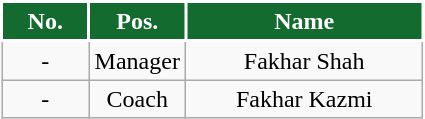<table class="wikitable" style="text-align: center;">
<tr>
<th style="background:#146B2F; color:white; border:2px solid white; width: 50px;">No.</th>
<th style="background:#146B2F; color:white; border:2px solid white; width: 50px;">Pos.</th>
<th style="background:#146B2F; color:white; border:2px solid white; width: 150px;">Name</th>
</tr>
<tr>
<td>-</td>
<td>Manager</td>
<td>Fakhar Shah</td>
</tr>
<tr>
<td>-</td>
<td>Coach</td>
<td>Fakhar Kazmi</td>
</tr>
</table>
